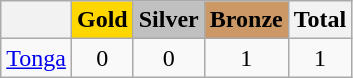<table class="wikitable">
<tr>
<th></th>
<th style="background-color:gold">Gold</th>
<th style="background-color:silver">Silver</th>
<th style="background-color:#CC9966">Bronze</th>
<th>Total</th>
</tr>
<tr align="center">
<td> <a href='#'>Tonga</a></td>
<td>0</td>
<td>0</td>
<td>1</td>
<td>1</td>
</tr>
</table>
